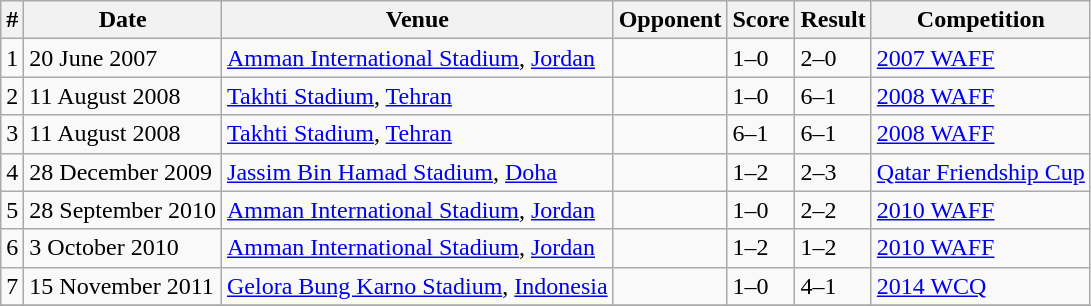<table class="wikitable">
<tr>
<th>#</th>
<th>Date</th>
<th>Venue</th>
<th>Opponent</th>
<th>Score</th>
<th>Result</th>
<th>Competition</th>
</tr>
<tr>
<td>1</td>
<td>20 June 2007</td>
<td><a href='#'>Amman International Stadium</a>, <a href='#'>Jordan</a></td>
<td></td>
<td>1–0</td>
<td>2–0</td>
<td><a href='#'>2007 WAFF</a></td>
</tr>
<tr>
<td>2</td>
<td>11 August 2008</td>
<td><a href='#'>Takhti Stadium</a>, <a href='#'>Tehran</a></td>
<td></td>
<td>1–0</td>
<td>6–1</td>
<td><a href='#'>2008 WAFF</a></td>
</tr>
<tr>
<td>3</td>
<td>11 August 2008</td>
<td><a href='#'>Takhti Stadium</a>, <a href='#'>Tehran</a></td>
<td></td>
<td>6–1</td>
<td>6–1</td>
<td><a href='#'>2008 WAFF</a></td>
</tr>
<tr>
<td>4</td>
<td>28 December 2009</td>
<td><a href='#'>Jassim Bin Hamad Stadium</a>, <a href='#'>Doha</a></td>
<td></td>
<td>1–2</td>
<td>2–3</td>
<td><a href='#'>Qatar Friendship Cup</a></td>
</tr>
<tr>
<td>5</td>
<td>28 September 2010</td>
<td><a href='#'>Amman International Stadium</a>, <a href='#'>Jordan</a></td>
<td></td>
<td>1–0</td>
<td>2–2</td>
<td><a href='#'>2010 WAFF</a></td>
</tr>
<tr>
<td>6</td>
<td>3 October 2010</td>
<td><a href='#'>Amman International Stadium</a>, <a href='#'>Jordan</a></td>
<td></td>
<td>1–2</td>
<td>1–2</td>
<td><a href='#'>2010 WAFF</a></td>
</tr>
<tr>
<td>7</td>
<td>15 November 2011</td>
<td><a href='#'>Gelora Bung Karno Stadium</a>, <a href='#'>Indonesia</a></td>
<td></td>
<td>1–0</td>
<td>4–1</td>
<td><a href='#'>2014 WCQ</a></td>
</tr>
<tr>
</tr>
</table>
